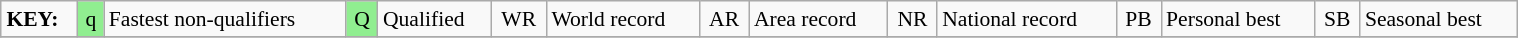<table class="wikitable" style="margin:0.5em auto; font-size:90%;position:relative;" width=80%>
<tr>
<td><strong>KEY:</strong></td>
<td bgcolor=lightgreen align=center>q</td>
<td>Fastest non-qualifiers</td>
<td bgcolor=lightgreen align=center>Q</td>
<td>Qualified</td>
<td align=center>WR</td>
<td>World record</td>
<td align=center>AR</td>
<td>Area record</td>
<td align=center>NR</td>
<td>National record</td>
<td align=center>PB</td>
<td>Personal best</td>
<td align=center>SB</td>
<td>Seasonal best</td>
</tr>
<tr>
</tr>
</table>
